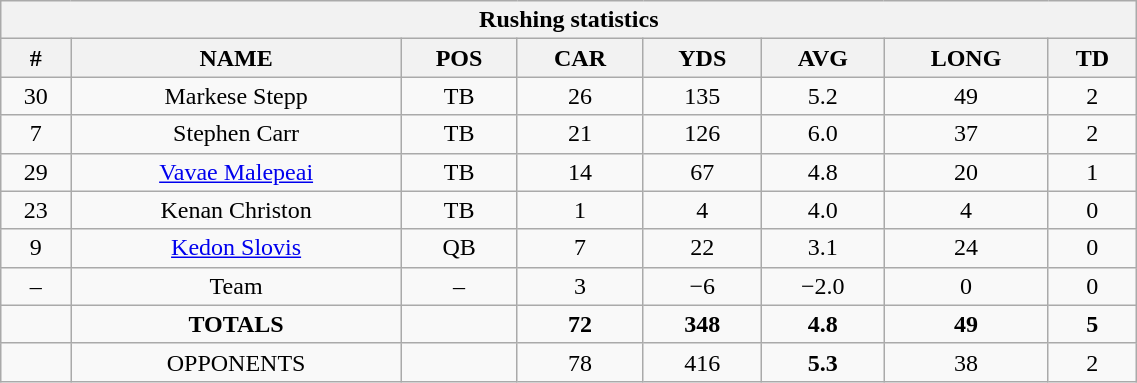<table style="width:60%; text-align:center;" class="wikitable collapsible collapsed">
<tr>
<th colspan="8">Rushing statistics</th>
</tr>
<tr>
<th>#</th>
<th>NAME</th>
<th>POS</th>
<th>CAR</th>
<th>YDS</th>
<th>AVG</th>
<th>LONG</th>
<th>TD</th>
</tr>
<tr>
<td>30</td>
<td>Markese Stepp</td>
<td>TB</td>
<td>26</td>
<td>135</td>
<td>5.2</td>
<td>49</td>
<td>2</td>
</tr>
<tr>
<td>7</td>
<td>Stephen Carr</td>
<td>TB</td>
<td>21</td>
<td>126</td>
<td>6.0</td>
<td>37</td>
<td>2</td>
</tr>
<tr>
<td>29</td>
<td><a href='#'>Vavae Malepeai</a></td>
<td>TB</td>
<td>14</td>
<td>67</td>
<td>4.8</td>
<td>20</td>
<td>1</td>
</tr>
<tr>
<td>23</td>
<td>Kenan Christon</td>
<td>TB</td>
<td>1</td>
<td>4</td>
<td>4.0</td>
<td>4</td>
<td>0</td>
</tr>
<tr>
<td>9</td>
<td><a href='#'>Kedon Slovis</a></td>
<td>QB</td>
<td>7</td>
<td>22</td>
<td>3.1</td>
<td>24</td>
<td>0</td>
</tr>
<tr>
<td>–</td>
<td>Team</td>
<td>–</td>
<td>3</td>
<td>−6</td>
<td>−2.0</td>
<td>0</td>
<td>0</td>
</tr>
<tr>
<td></td>
<td><strong>TOTALS</strong></td>
<td></td>
<td><strong>72</strong></td>
<td><strong>348</strong></td>
<td><strong>4.8</strong></td>
<td><strong>49</strong></td>
<td><strong>5</strong></td>
</tr>
<tr>
<td></td>
<td>OPPONENTS</td>
<td></td>
<td>78</td>
<td>416</td>
<td><strong>5.3</strong></td>
<td>38</td>
<td>2</td>
</tr>
</table>
